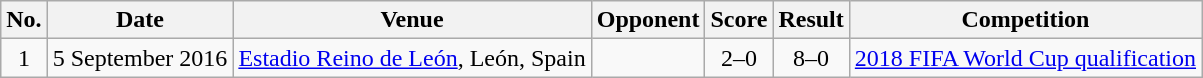<table class="wikitable">
<tr>
<th scope="col">No.</th>
<th scope="col">Date</th>
<th scope="col">Venue</th>
<th scope="col">Opponent</th>
<th scope="col">Score</th>
<th scope="col">Result</th>
<th scope="col">Competition</th>
</tr>
<tr>
<td align="center">1</td>
<td>5 September 2016</td>
<td><a href='#'>Estadio Reino de León</a>, León, Spain</td>
<td></td>
<td align="center">2–0</td>
<td align="center">8–0</td>
<td><a href='#'>2018 FIFA World Cup qualification</a></td>
</tr>
</table>
